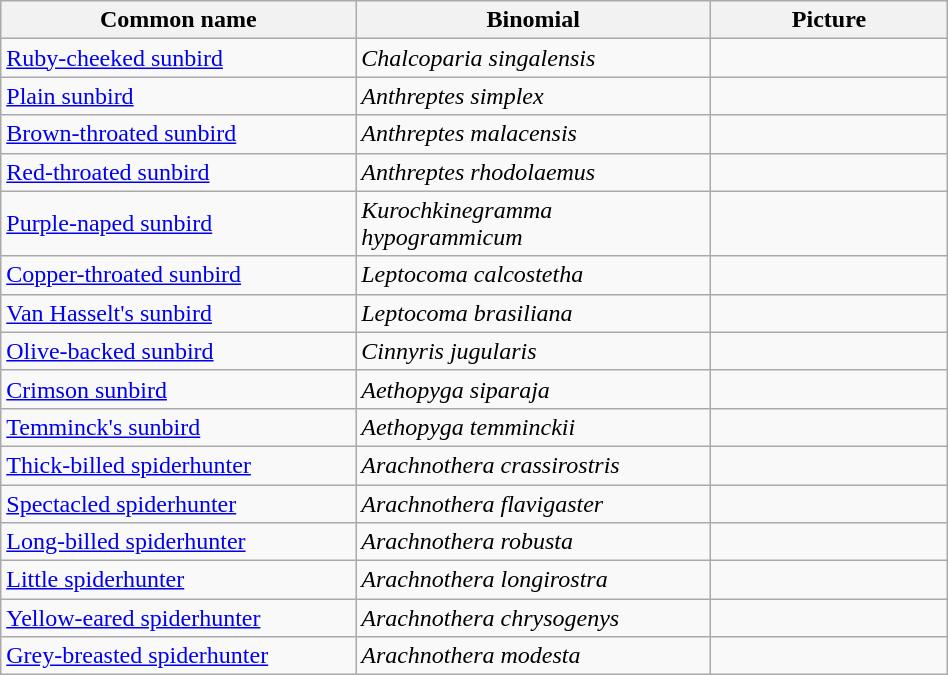<table width=50% class="wikitable">
<tr>
<th width=30%>Common name</th>
<th width=30%>Binomial</th>
<th width=20%>Picture</th>
</tr>
<tr>
<td><a href='#'>Ruby-cheeked sunbird</a></td>
<td><em>Chalcoparia singalensis</em></td>
<td></td>
</tr>
<tr>
<td><a href='#'>Plain sunbird</a></td>
<td><em>Anthreptes simplex</em></td>
<td></td>
</tr>
<tr>
<td><a href='#'>Brown-throated sunbird</a></td>
<td><em>Anthreptes malacensis</em></td>
<td></td>
</tr>
<tr>
<td><a href='#'>Red-throated sunbird</a></td>
<td><em>Anthreptes rhodolaemus</em></td>
<td></td>
</tr>
<tr>
<td><a href='#'>Purple-naped sunbird</a></td>
<td><em>Kurochkinegramma hypogrammicum</em></td>
<td></td>
</tr>
<tr>
<td><a href='#'>Copper-throated sunbird</a></td>
<td><em>Leptocoma calcostetha</em></td>
<td></td>
</tr>
<tr>
<td><a href='#'>Van Hasselt's sunbird</a></td>
<td><em>Leptocoma brasiliana</em></td>
<td></td>
</tr>
<tr>
<td><a href='#'>Olive-backed sunbird</a></td>
<td><em>Cinnyris jugularis</em></td>
<td></td>
</tr>
<tr>
<td><a href='#'>Crimson sunbird</a></td>
<td><em>Aethopyga siparaja</em></td>
<td></td>
</tr>
<tr>
<td><a href='#'>Temminck's sunbird</a></td>
<td><em>Aethopyga temminckii</em></td>
<td></td>
</tr>
<tr>
<td><a href='#'>Thick-billed spiderhunter</a></td>
<td><em>Arachnothera crassirostris</em></td>
<td></td>
</tr>
<tr>
<td><a href='#'>Spectacled spiderhunter</a></td>
<td><em>Arachnothera flavigaster</em></td>
<td></td>
</tr>
<tr>
<td><a href='#'>Long-billed spiderhunter</a></td>
<td><em>Arachnothera robusta</em></td>
<td></td>
</tr>
<tr>
<td><a href='#'>Little spiderhunter</a></td>
<td><em>Arachnothera longirostra</em></td>
<td></td>
</tr>
<tr>
<td><a href='#'>Yellow-eared spiderhunter</a></td>
<td><em>Arachnothera chrysogenys</em></td>
<td></td>
</tr>
<tr>
<td><a href='#'>Grey-breasted spiderhunter</a></td>
<td><em>Arachnothera modesta</em></td>
<td></td>
</tr>
</table>
